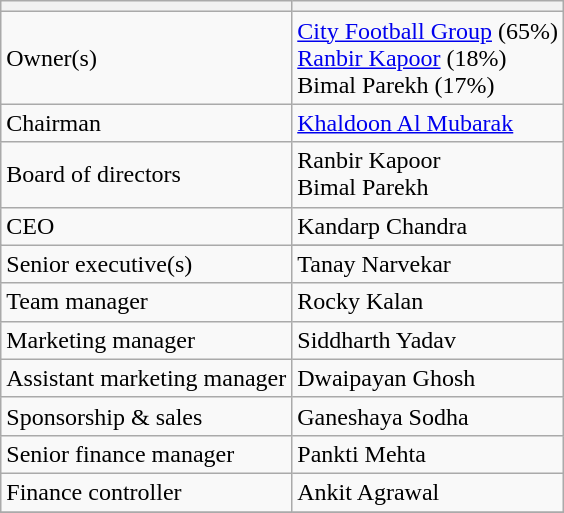<table class="wikitable plainrowheaders sortable" style="text-align:left">
<tr>
<th></th>
<th></th>
</tr>
<tr>
<td>Owner(s)</td>
<td> <a href='#'>City Football Group</a> (65%)<br> <a href='#'>Ranbir Kapoor</a> (18%)<br> Bimal Parekh (17%)</td>
</tr>
<tr>
<td>Chairman</td>
<td> <a href='#'>Khaldoon Al Mubarak</a></td>
</tr>
<tr>
<td>Board of directors</td>
<td> Ranbir Kapoor <br>  Bimal Parekh</td>
</tr>
<tr>
<td>CEO</td>
<td> Kandarp Chandra</td>
</tr>
<tr>
<td rowspan="2">Senior executive(s)</td>
</tr>
<tr>
<td> Tanay Narvekar</td>
</tr>
<tr>
<td>Team manager</td>
<td> Rocky Kalan</td>
</tr>
<tr>
<td>Marketing manager</td>
<td> Siddharth Yadav</td>
</tr>
<tr>
<td>Assistant marketing manager</td>
<td> Dwaipayan Ghosh</td>
</tr>
<tr>
<td>Sponsorship & sales</td>
<td> Ganeshaya Sodha</td>
</tr>
<tr>
<td>Senior finance manager</td>
<td> Pankti Mehta</td>
</tr>
<tr>
<td>Finance controller</td>
<td> Ankit Agrawal</td>
</tr>
<tr>
</tr>
</table>
